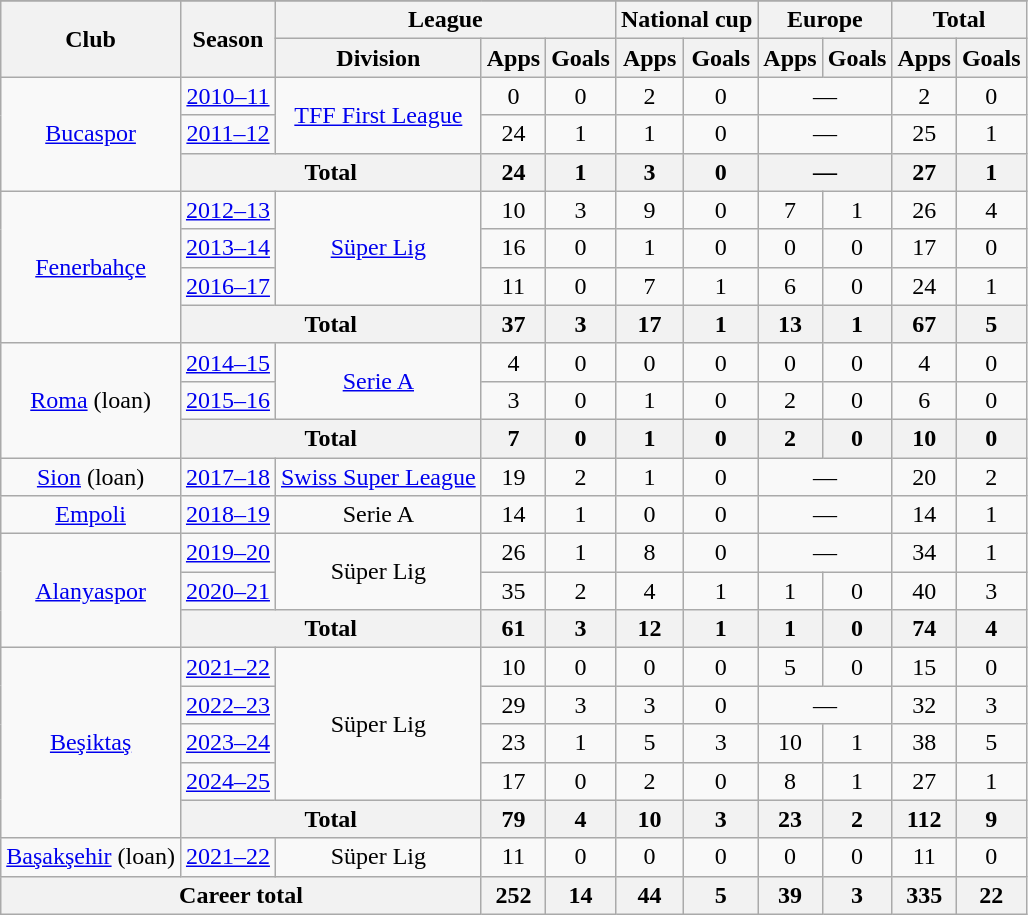<table class="wikitable" style="text-align: center">
<tr>
</tr>
<tr>
<th rowspan="2">Club</th>
<th rowspan="2">Season</th>
<th colspan="3">League</th>
<th colspan="2">National cup</th>
<th colspan="2">Europe</th>
<th colspan="2">Total</th>
</tr>
<tr>
<th>Division</th>
<th>Apps</th>
<th>Goals</th>
<th>Apps</th>
<th>Goals</th>
<th>Apps</th>
<th>Goals</th>
<th>Apps</th>
<th>Goals</th>
</tr>
<tr>
<td rowspan="3"><a href='#'>Bucaspor</a></td>
<td><a href='#'>2010–11</a></td>
<td rowspan="2"><a href='#'>TFF First League</a></td>
<td>0</td>
<td>0</td>
<td>2</td>
<td>0</td>
<td colspan="2">—</td>
<td>2</td>
<td>0</td>
</tr>
<tr>
<td><a href='#'>2011–12</a></td>
<td>24</td>
<td>1</td>
<td>1</td>
<td>0</td>
<td colspan="2">—</td>
<td>25</td>
<td>1</td>
</tr>
<tr>
<th colspan="2">Total</th>
<th>24</th>
<th>1</th>
<th>3</th>
<th>0</th>
<th colspan="2">—</th>
<th>27</th>
<th>1</th>
</tr>
<tr>
<td rowspan="4"><a href='#'>Fenerbahçe</a></td>
<td><a href='#'>2012–13</a></td>
<td rowspan="3"><a href='#'>Süper Lig</a></td>
<td>10</td>
<td>3</td>
<td>9</td>
<td 0>0</td>
<td>7</td>
<td>1</td>
<td>26</td>
<td>4</td>
</tr>
<tr>
<td><a href='#'>2013–14</a></td>
<td>16</td>
<td>0</td>
<td>1</td>
<td>0</td>
<td>0</td>
<td>0</td>
<td>17</td>
<td>0</td>
</tr>
<tr>
<td><a href='#'>2016–17</a></td>
<td>11</td>
<td>0</td>
<td>7</td>
<td>1</td>
<td>6</td>
<td>0</td>
<td>24</td>
<td>1</td>
</tr>
<tr>
<th colspan="2">Total</th>
<th>37</th>
<th>3</th>
<th>17</th>
<th>1</th>
<th>13</th>
<th>1</th>
<th>67</th>
<th>5</th>
</tr>
<tr>
<td rowspan="3"><a href='#'>Roma</a> (loan)</td>
<td><a href='#'>2014–15</a></td>
<td rowspan="2"><a href='#'>Serie A</a></td>
<td>4</td>
<td>0</td>
<td>0</td>
<td>0</td>
<td>0</td>
<td>0</td>
<td>4</td>
<td>0</td>
</tr>
<tr>
<td><a href='#'>2015–16</a></td>
<td>3</td>
<td>0</td>
<td>1</td>
<td>0</td>
<td>2</td>
<td>0</td>
<td>6</td>
<td>0</td>
</tr>
<tr>
<th colspan="2">Total</th>
<th>7</th>
<th>0</th>
<th>1</th>
<th>0</th>
<th>2</th>
<th>0</th>
<th>10</th>
<th>0</th>
</tr>
<tr>
<td><a href='#'>Sion</a> (loan)</td>
<td><a href='#'>2017–18</a></td>
<td><a href='#'>Swiss Super League</a></td>
<td>19</td>
<td>2</td>
<td>1</td>
<td>0</td>
<td colspan="2">—</td>
<td>20</td>
<td>2</td>
</tr>
<tr>
<td><a href='#'>Empoli</a></td>
<td><a href='#'>2018–19</a></td>
<td>Serie A</td>
<td>14</td>
<td>1</td>
<td>0</td>
<td>0</td>
<td colspan="2">—</td>
<td>14</td>
<td>1</td>
</tr>
<tr>
<td rowspan="3"><a href='#'>Alanyaspor</a></td>
<td><a href='#'>2019–20</a></td>
<td rowspan="2">Süper Lig</td>
<td>26</td>
<td>1</td>
<td>8</td>
<td>0</td>
<td colspan="2">—</td>
<td>34</td>
<td>1</td>
</tr>
<tr>
<td><a href='#'>2020–21</a></td>
<td>35</td>
<td>2</td>
<td>4</td>
<td>1</td>
<td>1</td>
<td>0</td>
<td>40</td>
<td>3</td>
</tr>
<tr>
<th colspan="2">Total</th>
<th>61</th>
<th>3</th>
<th>12</th>
<th>1</th>
<th>1</th>
<th>0</th>
<th>74</th>
<th>4</th>
</tr>
<tr>
<td rowspan="5"><a href='#'>Beşiktaş</a></td>
<td><a href='#'>2021–22</a></td>
<td rowspan="4">Süper Lig</td>
<td>10</td>
<td>0</td>
<td>0</td>
<td>0</td>
<td>5</td>
<td>0</td>
<td>15</td>
<td>0</td>
</tr>
<tr>
<td><a href='#'>2022–23</a></td>
<td>29</td>
<td>3</td>
<td>3</td>
<td>0</td>
<td colspan="2">—</td>
<td>32</td>
<td>3</td>
</tr>
<tr>
<td><a href='#'>2023–24</a></td>
<td>23</td>
<td>1</td>
<td>5</td>
<td>3</td>
<td>10</td>
<td>1</td>
<td>38</td>
<td>5</td>
</tr>
<tr>
<td><a href='#'>2024–25</a></td>
<td>17</td>
<td>0</td>
<td>2</td>
<td>0</td>
<td>8</td>
<td>1</td>
<td>27</td>
<td>1</td>
</tr>
<tr>
<th colspan="2">Total</th>
<th>79</th>
<th>4</th>
<th>10</th>
<th>3</th>
<th>23</th>
<th>2</th>
<th>112</th>
<th>9</th>
</tr>
<tr>
<td><a href='#'>Başakşehir</a> (loan)</td>
<td><a href='#'>2021–22</a></td>
<td>Süper Lig</td>
<td>11</td>
<td>0</td>
<td>0</td>
<td>0</td>
<td>0</td>
<td>0</td>
<td>11</td>
<td>0</td>
</tr>
<tr>
<th colspan="3">Career total</th>
<th>252</th>
<th>14</th>
<th>44</th>
<th>5</th>
<th>39</th>
<th>3</th>
<th>335</th>
<th>22</th>
</tr>
</table>
